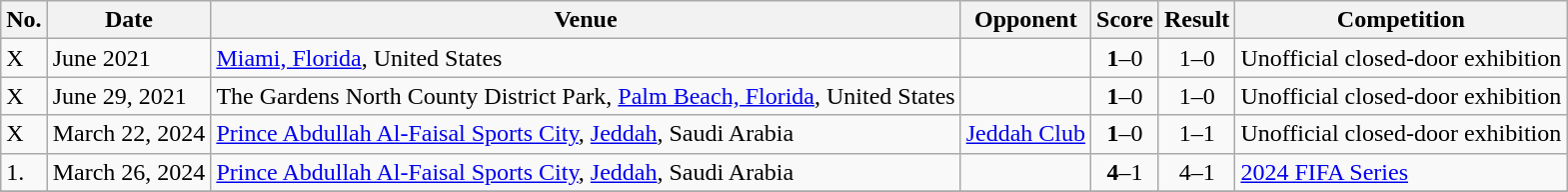<table class="wikitable">
<tr>
<th>No.</th>
<th>Date</th>
<th>Venue</th>
<th>Opponent</th>
<th>Score</th>
<th>Result</th>
<th>Competition</th>
</tr>
<tr>
<td>X</td>
<td>June 2021</td>
<td><a href='#'>Miami, Florida</a>, United States</td>
<td></td>
<td align=center><strong>1</strong>–0</td>
<td align=center>1–0</td>
<td>Unofficial closed-door exhibition</td>
</tr>
<tr>
<td>X</td>
<td>June 29, 2021</td>
<td>The Gardens North County District Park, <a href='#'>Palm Beach, Florida</a>, United States</td>
<td></td>
<td align=center><strong>1</strong>–0</td>
<td align=center>1–0</td>
<td>Unofficial closed-door exhibition</td>
</tr>
<tr>
<td>X</td>
<td>March 22, 2024</td>
<td><a href='#'>Prince Abdullah Al-Faisal Sports City</a>, <a href='#'>Jeddah</a>, Saudi Arabia</td>
<td> <a href='#'>Jeddah Club</a></td>
<td align=center><strong>1</strong>–0</td>
<td align=center>1–1</td>
<td>Unofficial closed-door exhibition</td>
</tr>
<tr>
<td>1.</td>
<td>March 26, 2024</td>
<td><a href='#'>Prince Abdullah Al-Faisal Sports City</a>, <a href='#'>Jeddah</a>, Saudi Arabia</td>
<td></td>
<td align=center><strong>4</strong>–1</td>
<td align=center>4–1</td>
<td><a href='#'>2024 FIFA Series</a></td>
</tr>
<tr>
</tr>
</table>
